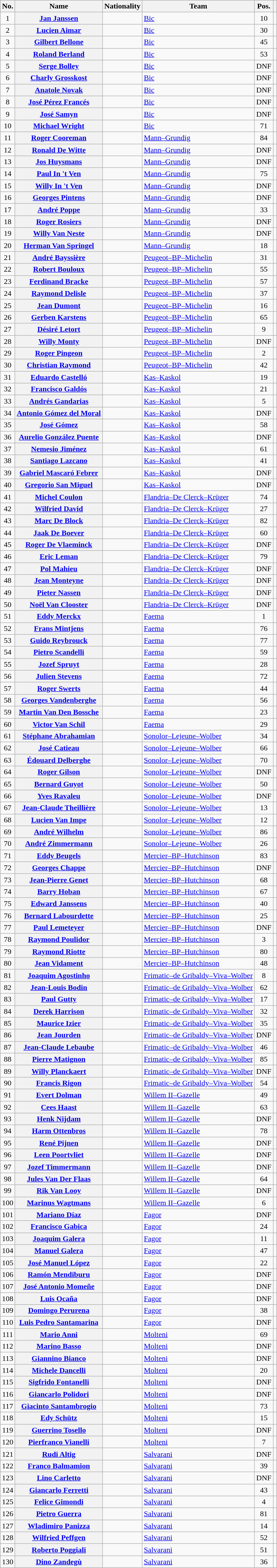<table class="wikitable plainrowheaders sortable">
<tr>
<th scope="col">No.</th>
<th scope="col">Name</th>
<th scope="col">Nationality</th>
<th scope="col">Team</th>
<th scope="col" data-sort-type="number">Pos.</th>
<th scope="col" class="unsortable"></th>
</tr>
<tr>
<td style="text-align:center;">1</td>
<th scope="row"><a href='#'>Jan Janssen</a></th>
<td></td>
<td><a href='#'>Bic</a></td>
<td style="text-align:center;">10</td>
<td style="text-align:center;"></td>
</tr>
<tr>
<td style="text-align:center;">2</td>
<th scope="row"><a href='#'>Lucien Aimar</a></th>
<td></td>
<td><a href='#'>Bic</a></td>
<td style="text-align:center;">30</td>
<td style="text-align:center;"></td>
</tr>
<tr>
<td style="text-align:center;">3</td>
<th scope="row"><a href='#'>Gilbert Bellone</a></th>
<td></td>
<td><a href='#'>Bic</a></td>
<td style="text-align:center;">45</td>
<td style="text-align:center;"></td>
</tr>
<tr>
<td style="text-align:center;">4</td>
<th scope="row"><a href='#'>Roland Berland</a></th>
<td></td>
<td><a href='#'>Bic</a></td>
<td style="text-align:center;">53</td>
<td style="text-align:center;"></td>
</tr>
<tr>
<td style="text-align:center;">5</td>
<th scope="row"><a href='#'>Serge Bolley</a></th>
<td></td>
<td><a href='#'>Bic</a></td>
<td style="text-align:center;" data-sort-value="87">DNF</td>
<td style="text-align:center;"></td>
</tr>
<tr>
<td style="text-align:center;">6</td>
<th scope="row"><a href='#'>Charly Grosskost</a></th>
<td></td>
<td><a href='#'>Bic</a></td>
<td style="text-align:center;" data-sort-value="87">DNF</td>
<td style="text-align:center;"></td>
</tr>
<tr>
<td style="text-align:center;">7</td>
<th scope="row"><a href='#'>Anatole Novak</a></th>
<td></td>
<td><a href='#'>Bic</a></td>
<td style="text-align:center;" data-sort-value="87">DNF</td>
<td style="text-align:center;"></td>
</tr>
<tr>
<td style="text-align:center;">8</td>
<th scope="row"><a href='#'>José Pérez Francés</a></th>
<td></td>
<td><a href='#'>Bic</a></td>
<td style="text-align:center;" data-sort-value="87">DNF</td>
<td style="text-align:center;"></td>
</tr>
<tr>
<td style="text-align:center;">9</td>
<th scope="row"><a href='#'>José Samyn</a></th>
<td></td>
<td><a href='#'>Bic</a></td>
<td style="text-align:center;" data-sort-value="87">DNF</td>
<td style="text-align:center;"></td>
</tr>
<tr>
<td style="text-align:center;">10</td>
<th scope="row"><a href='#'>Michael Wright</a></th>
<td></td>
<td><a href='#'>Bic</a></td>
<td style="text-align:center;">71</td>
<td style="text-align:center;"></td>
</tr>
<tr>
<td style="text-align:center;">11</td>
<th scope="row"><a href='#'>Roger Cooreman</a></th>
<td></td>
<td><a href='#'>Mann–Grundig</a></td>
<td style="text-align:center;">84</td>
<td style="text-align:center;"></td>
</tr>
<tr>
<td style="text-align:center;">12</td>
<th scope="row"><a href='#'>Ronald De Witte</a></th>
<td></td>
<td><a href='#'>Mann–Grundig</a></td>
<td style="text-align:center;" data-sort-value="87">DNF</td>
<td style="text-align:center;"></td>
</tr>
<tr>
<td style="text-align:center;">13</td>
<th scope="row"><a href='#'>Jos Huysmans</a></th>
<td></td>
<td><a href='#'>Mann–Grundig</a></td>
<td style="text-align:center;" data-sort-value="87">DNF</td>
<td style="text-align:center;"></td>
</tr>
<tr>
<td style="text-align:center;">14</td>
<th scope="row"><a href='#'>Paul In 't Ven</a></th>
<td></td>
<td><a href='#'>Mann–Grundig</a></td>
<td style="text-align:center;">75</td>
<td style="text-align:center;"></td>
</tr>
<tr>
<td style="text-align:center;">15</td>
<th scope="row"><a href='#'>Willy In 't Ven</a></th>
<td></td>
<td><a href='#'>Mann–Grundig</a></td>
<td style="text-align:center;" data-sort-value="87">DNF</td>
<td style="text-align:center;"></td>
</tr>
<tr>
<td style="text-align:center;">16</td>
<th scope="row"><a href='#'>Georges Pintens</a></th>
<td></td>
<td><a href='#'>Mann–Grundig</a></td>
<td style="text-align:center;" data-sort-value="87">DNF</td>
<td style="text-align:center;"></td>
</tr>
<tr>
<td style="text-align:center;">17</td>
<th scope="row"><a href='#'>André Poppe</a></th>
<td></td>
<td><a href='#'>Mann–Grundig</a></td>
<td style="text-align:center;">33</td>
<td style="text-align:center;"></td>
</tr>
<tr>
<td style="text-align:center;">18</td>
<th scope="row"><a href='#'>Roger Rosiers</a></th>
<td></td>
<td><a href='#'>Mann–Grundig</a></td>
<td style="text-align:center;" data-sort-value="87">DNF</td>
<td style="text-align:center;"></td>
</tr>
<tr>
<td style="text-align:center;">19</td>
<th scope="row"><a href='#'>Willy Van Neste</a></th>
<td></td>
<td><a href='#'>Mann–Grundig</a></td>
<td style="text-align:center;" data-sort-value="87">DNF</td>
<td style="text-align:center;"></td>
</tr>
<tr>
<td style="text-align:center;">20</td>
<th scope="row"><a href='#'>Herman Van Springel</a></th>
<td></td>
<td><a href='#'>Mann–Grundig</a></td>
<td style="text-align:center;">18</td>
<td style="text-align:center;"></td>
</tr>
<tr>
<td style="text-align:center;">21</td>
<th scope="row"><a href='#'>André Bayssière</a></th>
<td></td>
<td><a href='#'>Peugeot–BP–Michelin</a></td>
<td style="text-align:center;">31</td>
<td style="text-align:center;"></td>
</tr>
<tr>
<td style="text-align:center;">22</td>
<th scope="row"><a href='#'>Robert Bouloux</a></th>
<td></td>
<td><a href='#'>Peugeot–BP–Michelin</a></td>
<td style="text-align:center;">55</td>
<td style="text-align:center;"></td>
</tr>
<tr>
<td style="text-align:center;">23</td>
<th scope="row"><a href='#'>Ferdinand Bracke</a></th>
<td></td>
<td><a href='#'>Peugeot–BP–Michelin</a></td>
<td style="text-align:center;">57</td>
<td style="text-align:center;"></td>
</tr>
<tr>
<td style="text-align:center;">24</td>
<th scope="row"><a href='#'>Raymond Delisle</a></th>
<td></td>
<td><a href='#'>Peugeot–BP–Michelin</a></td>
<td style="text-align:center;">37</td>
<td style="text-align:center;"></td>
</tr>
<tr>
<td style="text-align:center;">25</td>
<th scope="row"><a href='#'>Jean Dumont</a></th>
<td></td>
<td><a href='#'>Peugeot–BP–Michelin</a></td>
<td style="text-align:center;">16</td>
<td style="text-align:center;"></td>
</tr>
<tr>
<td style="text-align:center;">26</td>
<th scope="row"><a href='#'>Gerben Karstens</a></th>
<td></td>
<td><a href='#'>Peugeot–BP–Michelin</a></td>
<td style="text-align:center;">65</td>
<td style="text-align:center;"></td>
</tr>
<tr>
<td style="text-align:center;">27</td>
<th scope="row"><a href='#'>Désiré Letort</a></th>
<td></td>
<td><a href='#'>Peugeot–BP–Michelin</a></td>
<td style="text-align:center;">9</td>
<td style="text-align:center;"></td>
</tr>
<tr>
<td style="text-align:center;">28</td>
<th scope="row"><a href='#'>Willy Monty</a></th>
<td></td>
<td><a href='#'>Peugeot–BP–Michelin</a></td>
<td style="text-align:center;" data-sort-value="87">DNF</td>
<td style="text-align:center;"></td>
</tr>
<tr>
<td style="text-align:center;">29</td>
<th scope="row"><a href='#'>Roger Pingeon</a></th>
<td></td>
<td><a href='#'>Peugeot–BP–Michelin</a></td>
<td style="text-align:center;">2</td>
<td style="text-align:center;"></td>
</tr>
<tr>
<td style="text-align:center;">30</td>
<th scope="row"><a href='#'>Christian Raymond</a></th>
<td></td>
<td><a href='#'>Peugeot–BP–Michelin</a></td>
<td style="text-align:center;">42</td>
<td style="text-align:center;"></td>
</tr>
<tr>
<td style="text-align:center;">31</td>
<th scope="row"><a href='#'>Eduardo Castelló</a></th>
<td></td>
<td><a href='#'>Kas–Kaskol</a></td>
<td style="text-align:center;">19</td>
<td style="text-align:center;"></td>
</tr>
<tr>
<td style="text-align:center;">32</td>
<th scope="row"><a href='#'>Francisco Galdós</a></th>
<td></td>
<td><a href='#'>Kas–Kaskol</a></td>
<td style="text-align:center;">21</td>
<td style="text-align:center;"></td>
</tr>
<tr>
<td style="text-align:center;">33</td>
<th scope="row"><a href='#'>Andrés Gandarias</a></th>
<td></td>
<td><a href='#'>Kas–Kaskol</a></td>
<td style="text-align:center;">5</td>
<td style="text-align:center;"></td>
</tr>
<tr>
<td style="text-align:center;">34</td>
<th scope="row"><a href='#'>Antonio Gómez del Moral</a></th>
<td></td>
<td><a href='#'>Kas–Kaskol</a></td>
<td style="text-align:center;" data-sort-value="87">DNF</td>
<td style="text-align:center;"></td>
</tr>
<tr>
<td style="text-align:center;">35</td>
<th scope="row"><a href='#'>José Gómez</a></th>
<td></td>
<td><a href='#'>Kas–Kaskol</a></td>
<td style="text-align:center;">58</td>
<td style="text-align:center;"></td>
</tr>
<tr>
<td style="text-align:center;">36</td>
<th scope="row"><a href='#'>Aurelio González Puente</a></th>
<td></td>
<td><a href='#'>Kas–Kaskol</a></td>
<td style="text-align:center;" data-sort-value="87">DNF</td>
<td style="text-align:center;"></td>
</tr>
<tr>
<td style="text-align:center;">37</td>
<th scope="row"><a href='#'>Nemesio Jiménez</a></th>
<td></td>
<td><a href='#'>Kas–Kaskol</a></td>
<td style="text-align:center;">61</td>
<td style="text-align:center;"></td>
</tr>
<tr>
<td style="text-align:center;">38</td>
<th scope="row"><a href='#'>Santiago Lazcano</a></th>
<td></td>
<td><a href='#'>Kas–Kaskol</a></td>
<td style="text-align:center;">41</td>
<td style="text-align:center;"></td>
</tr>
<tr>
<td style="text-align:center;">39</td>
<th scope="row"><a href='#'>Gabriel Mascaró Febrer</a></th>
<td></td>
<td><a href='#'>Kas–Kaskol</a></td>
<td style="text-align:center;" data-sort-value="87">DNF</td>
<td style="text-align:center;"></td>
</tr>
<tr>
<td style="text-align:center;">40</td>
<th scope="row"><a href='#'>Gregorio San Miguel</a></th>
<td></td>
<td><a href='#'>Kas–Kaskol</a></td>
<td style="text-align:center;" data-sort-value="87">DNF</td>
<td style="text-align:center;"></td>
</tr>
<tr>
<td style="text-align:center;">41</td>
<th scope="row"><a href='#'>Michel Coulon</a></th>
<td></td>
<td><a href='#'>Flandria–De Clerck–Krüger</a></td>
<td style="text-align:center;">74</td>
<td style="text-align:center;"></td>
</tr>
<tr>
<td style="text-align:center;">42</td>
<th scope="row"><a href='#'>Wilfried David</a></th>
<td></td>
<td><a href='#'>Flandria–De Clerck–Krüger</a></td>
<td style="text-align:center;">27</td>
<td style="text-align:center;"></td>
</tr>
<tr>
<td style="text-align:center;">43</td>
<th scope="row"><a href='#'>Marc De Block</a></th>
<td></td>
<td><a href='#'>Flandria–De Clerck–Krüger</a></td>
<td style="text-align:center;">82</td>
<td style="text-align:center;"></td>
</tr>
<tr>
<td style="text-align:center;">44</td>
<th scope="row"><a href='#'>Jaak De Boever</a></th>
<td></td>
<td><a href='#'>Flandria–De Clerck–Krüger</a></td>
<td style="text-align:center;">60</td>
<td style="text-align:center;"></td>
</tr>
<tr>
<td style="text-align:center;">45</td>
<th scope="row"><a href='#'>Roger De Vlaeminck</a></th>
<td></td>
<td><a href='#'>Flandria–De Clerck–Krüger</a></td>
<td style="text-align:center;" data-sort-value="87">DNF</td>
<td style="text-align:center;"></td>
</tr>
<tr>
<td style="text-align:center;">46</td>
<th scope="row"><a href='#'>Eric Leman</a></th>
<td></td>
<td><a href='#'>Flandria–De Clerck–Krüger</a></td>
<td style="text-align:center;">79</td>
<td style="text-align:center;"></td>
</tr>
<tr>
<td style="text-align:center;">47</td>
<th scope="row"><a href='#'>Pol Mahieu</a></th>
<td></td>
<td><a href='#'>Flandria–De Clerck–Krüger</a></td>
<td style="text-align:center;" data-sort-value="87">DNF</td>
<td style="text-align:center;"></td>
</tr>
<tr>
<td style="text-align:center;">48</td>
<th scope="row"><a href='#'>Jean Monteyne</a></th>
<td></td>
<td><a href='#'>Flandria–De Clerck–Krüger</a></td>
<td style="text-align:center;" data-sort-value="87">DNF</td>
<td style="text-align:center;"></td>
</tr>
<tr>
<td style="text-align:center;">49</td>
<th scope="row"><a href='#'>Pieter Nassen</a></th>
<td></td>
<td><a href='#'>Flandria–De Clerck–Krüger</a></td>
<td style="text-align:center;" data-sort-value="87">DNF</td>
<td style="text-align:center;"></td>
</tr>
<tr>
<td style="text-align:center;">50</td>
<th scope="row"><a href='#'>Noël Van Clooster</a></th>
<td></td>
<td><a href='#'>Flandria–De Clerck–Krüger</a></td>
<td style="text-align:center;" data-sort-value="87">DNF</td>
<td style="text-align:center;"></td>
</tr>
<tr>
<td style="text-align:center;">51</td>
<th scope="row"><a href='#'>Eddy Merckx</a></th>
<td></td>
<td><a href='#'>Faema</a></td>
<td style="text-align:center;">1</td>
<td style="text-align:center;"></td>
</tr>
<tr>
<td style="text-align:center;">52</td>
<th scope="row"><a href='#'>Frans Mintjens</a></th>
<td></td>
<td><a href='#'>Faema</a></td>
<td style="text-align:center;">76</td>
<td style="text-align:center;"></td>
</tr>
<tr>
<td style="text-align:center;">53</td>
<th scope="row"><a href='#'>Guido Reybrouck</a></th>
<td></td>
<td><a href='#'>Faema</a></td>
<td style="text-align:center;">77</td>
<td style="text-align:center;"></td>
</tr>
<tr>
<td style="text-align:center;">54</td>
<th scope="row"><a href='#'>Pietro Scandelli</a></th>
<td></td>
<td><a href='#'>Faema</a></td>
<td style="text-align:center;">59</td>
<td style="text-align:center;"></td>
</tr>
<tr>
<td style="text-align:center;">55</td>
<th scope="row"><a href='#'>Jozef Spruyt</a></th>
<td></td>
<td><a href='#'>Faema</a></td>
<td style="text-align:center;">28</td>
<td style="text-align:center;"></td>
</tr>
<tr>
<td style="text-align:center;">56</td>
<th scope="row"><a href='#'>Julien Stevens</a></th>
<td></td>
<td><a href='#'>Faema</a></td>
<td style="text-align:center;">72</td>
<td style="text-align:center;"></td>
</tr>
<tr>
<td style="text-align:center;">57</td>
<th scope="row"><a href='#'>Roger Swerts</a></th>
<td></td>
<td><a href='#'>Faema</a></td>
<td style="text-align:center;">44</td>
<td style="text-align:center;"></td>
</tr>
<tr>
<td style="text-align:center;">58</td>
<th scope="row"><a href='#'>Georges Vandenberghe</a></th>
<td></td>
<td><a href='#'>Faema</a></td>
<td style="text-align:center;">56</td>
<td style="text-align:center;"></td>
</tr>
<tr>
<td style="text-align:center;">59</td>
<th scope="row"><a href='#'>Martin Van Den Bossche</a></th>
<td></td>
<td><a href='#'>Faema</a></td>
<td style="text-align:center;">23</td>
<td style="text-align:center;"></td>
</tr>
<tr>
<td style="text-align:center;">60</td>
<th scope="row"><a href='#'>Victor Van Schil</a></th>
<td></td>
<td><a href='#'>Faema</a></td>
<td style="text-align:center;">29</td>
<td style="text-align:center;"></td>
</tr>
<tr>
<td style="text-align:center;">61</td>
<th scope="row"><a href='#'>Stéphane Abrahamian</a></th>
<td></td>
<td><a href='#'>Sonolor–Lejeune–Wolber</a></td>
<td style="text-align:center;">34</td>
<td style="text-align:center;"></td>
</tr>
<tr>
<td style="text-align:center;">62</td>
<th scope="row"><a href='#'>José Catieau</a></th>
<td></td>
<td><a href='#'>Sonolor–Lejeune–Wolber</a></td>
<td style="text-align:center;">66</td>
<td style="text-align:center;"></td>
</tr>
<tr>
<td style="text-align:center;">63</td>
<th scope="row"><a href='#'>Édouard Delberghe</a></th>
<td></td>
<td><a href='#'>Sonolor–Lejeune–Wolber</a></td>
<td style="text-align:center;">70</td>
<td style="text-align:center;"></td>
</tr>
<tr>
<td style="text-align:center;">64</td>
<th scope="row"><a href='#'>Roger Gilson</a></th>
<td></td>
<td><a href='#'>Sonolor–Lejeune–Wolber</a></td>
<td style="text-align:center;" data-sort-value="87">DNF</td>
<td style="text-align:center;"></td>
</tr>
<tr>
<td style="text-align:center;">65</td>
<th scope="row"><a href='#'>Bernard Guyot</a></th>
<td></td>
<td><a href='#'>Sonolor–Lejeune–Wolber</a></td>
<td style="text-align:center;">50</td>
<td style="text-align:center;"></td>
</tr>
<tr>
<td style="text-align:center;">66</td>
<th scope="row"><a href='#'>Yves Ravaleu</a></th>
<td></td>
<td><a href='#'>Sonolor–Lejeune–Wolber</a></td>
<td style="text-align:center;" data-sort-value="87">DNF</td>
<td style="text-align:center;"></td>
</tr>
<tr>
<td style="text-align:center;">67</td>
<th scope="row"><a href='#'>Jean-Claude Theillière</a></th>
<td></td>
<td><a href='#'>Sonolor–Lejeune–Wolber</a></td>
<td style="text-align:center;">13</td>
<td style="text-align:center;"></td>
</tr>
<tr>
<td style="text-align:center;">68</td>
<th scope="row"><a href='#'>Lucien Van Impe</a></th>
<td></td>
<td><a href='#'>Sonolor–Lejeune–Wolber</a></td>
<td style="text-align:center;">12</td>
<td style="text-align:center;"></td>
</tr>
<tr>
<td style="text-align:center;">69</td>
<th scope="row"><a href='#'>André Wilhelm</a></th>
<td></td>
<td><a href='#'>Sonolor–Lejeune–Wolber</a></td>
<td style="text-align:center;">86</td>
<td style="text-align:center;"></td>
</tr>
<tr>
<td style="text-align:center;">70</td>
<th scope="row"><a href='#'>André Zimmermann</a></th>
<td></td>
<td><a href='#'>Sonolor–Lejeune–Wolber</a></td>
<td style="text-align:center;">26</td>
<td style="text-align:center;"></td>
</tr>
<tr>
<td style="text-align:center;">71</td>
<th scope="row"><a href='#'>Eddy Beugels</a></th>
<td></td>
<td><a href='#'>Mercier–BP–Hutchinson</a></td>
<td style="text-align:center;">83</td>
<td style="text-align:center;"></td>
</tr>
<tr>
<td style="text-align:center;">72</td>
<th scope="row"><a href='#'>Georges Chappe</a></th>
<td></td>
<td><a href='#'>Mercier–BP–Hutchinson</a></td>
<td style="text-align:center;" data-sort-value="87">DNF</td>
<td style="text-align:center;"></td>
</tr>
<tr>
<td style="text-align:center;">73</td>
<th scope="row"><a href='#'>Jean-Pierre Genet</a></th>
<td></td>
<td><a href='#'>Mercier–BP–Hutchinson</a></td>
<td style="text-align:center;">68</td>
<td style="text-align:center;"></td>
</tr>
<tr>
<td style="text-align:center;">74</td>
<th scope="row"><a href='#'>Barry Hoban</a></th>
<td></td>
<td><a href='#'>Mercier–BP–Hutchinson</a></td>
<td style="text-align:center;">67</td>
<td style="text-align:center;"></td>
</tr>
<tr>
<td style="text-align:center;">75</td>
<th scope="row"><a href='#'>Edward Janssens</a></th>
<td></td>
<td><a href='#'>Mercier–BP–Hutchinson</a></td>
<td style="text-align:center;">40</td>
<td style="text-align:center;"></td>
</tr>
<tr>
<td style="text-align:center;">76</td>
<th scope="row"><a href='#'>Bernard Labourdette</a></th>
<td></td>
<td><a href='#'>Mercier–BP–Hutchinson</a></td>
<td style="text-align:center;">25</td>
<td style="text-align:center;"></td>
</tr>
<tr>
<td style="text-align:center;">77</td>
<th scope="row"><a href='#'>Paul Lemeteyer</a></th>
<td></td>
<td><a href='#'>Mercier–BP–Hutchinson</a></td>
<td style="text-align:center;" data-sort-value="87">DNF</td>
<td style="text-align:center;"></td>
</tr>
<tr>
<td style="text-align:center;">78</td>
<th scope="row"><a href='#'>Raymond Poulidor</a></th>
<td></td>
<td><a href='#'>Mercier–BP–Hutchinson</a></td>
<td style="text-align:center;">3</td>
<td style="text-align:center;"></td>
</tr>
<tr>
<td style="text-align:center;">79</td>
<th scope="row"><a href='#'>Raymond Riotte</a></th>
<td></td>
<td><a href='#'>Mercier–BP–Hutchinson</a></td>
<td style="text-align:center;">80</td>
<td style="text-align:center;"></td>
</tr>
<tr>
<td style="text-align:center;">80</td>
<th scope="row"><a href='#'>Jean Vidament</a></th>
<td></td>
<td><a href='#'>Mercier–BP–Hutchinson</a></td>
<td style="text-align:center;">48</td>
<td style="text-align:center;"></td>
</tr>
<tr>
<td style="text-align:center;">81</td>
<th scope="row"><a href='#'>Joaquim Agostinho</a></th>
<td></td>
<td><a href='#'>Frimatic–de Gribaldy–Viva–Wolber</a></td>
<td style="text-align:center;">8</td>
<td style="text-align:center;"></td>
</tr>
<tr>
<td style="text-align:center;">82</td>
<th scope="row"><a href='#'>Jean-Louis Bodin</a></th>
<td></td>
<td><a href='#'>Frimatic–de Gribaldy–Viva–Wolber</a></td>
<td style="text-align:center;">62</td>
<td style="text-align:center;"></td>
</tr>
<tr>
<td style="text-align:center;">83</td>
<th scope="row"><a href='#'>Paul Gutty</a></th>
<td></td>
<td><a href='#'>Frimatic–de Gribaldy–Viva–Wolber</a></td>
<td style="text-align:center;">17</td>
<td style="text-align:center;"></td>
</tr>
<tr>
<td style="text-align:center;">84</td>
<th scope="row"><a href='#'>Derek Harrison</a></th>
<td></td>
<td><a href='#'>Frimatic–de Gribaldy–Viva–Wolber</a></td>
<td style="text-align:center;">32</td>
<td style="text-align:center;"></td>
</tr>
<tr>
<td style="text-align:center;">85</td>
<th scope="row"><a href='#'>Maurice Izier</a></th>
<td></td>
<td><a href='#'>Frimatic–de Gribaldy–Viva–Wolber</a></td>
<td style="text-align:center;">35</td>
<td style="text-align:center;"></td>
</tr>
<tr>
<td style="text-align:center;">86</td>
<th scope="row"><a href='#'>Jean Jourden</a></th>
<td></td>
<td><a href='#'>Frimatic–de Gribaldy–Viva–Wolber</a></td>
<td style="text-align:center;" data-sort-value="87">DNF</td>
<td style="text-align:center;"></td>
</tr>
<tr>
<td style="text-align:center;">87</td>
<th scope="row"><a href='#'>Jean-Claude Lebaube</a></th>
<td></td>
<td><a href='#'>Frimatic–de Gribaldy–Viva–Wolber</a></td>
<td style="text-align:center;">46</td>
<td style="text-align:center;"></td>
</tr>
<tr>
<td style="text-align:center;">88</td>
<th scope="row"><a href='#'>Pierre Matignon</a></th>
<td></td>
<td><a href='#'>Frimatic–de Gribaldy–Viva–Wolber</a></td>
<td style="text-align:center;">85</td>
<td style="text-align:center;"></td>
</tr>
<tr>
<td style="text-align:center;">89</td>
<th scope="row"><a href='#'>Willy Planckaert</a></th>
<td></td>
<td><a href='#'>Frimatic–de Gribaldy–Viva–Wolber</a></td>
<td style="text-align:center;" data-sort-value="87">DNF</td>
<td style="text-align:center;"></td>
</tr>
<tr>
<td style="text-align:center;">90</td>
<th scope="row"><a href='#'>Francis Rigon</a></th>
<td></td>
<td><a href='#'>Frimatic–de Gribaldy–Viva–Wolber</a></td>
<td style="text-align:center;">54</td>
<td style="text-align:center;"></td>
</tr>
<tr>
<td style="text-align:center;">91</td>
<th scope="row"><a href='#'>Evert Dolman</a></th>
<td></td>
<td><a href='#'>Willem II–Gazelle</a></td>
<td style="text-align:center;">49</td>
<td style="text-align:center;"></td>
</tr>
<tr>
<td style="text-align:center;">92</td>
<th scope="row"><a href='#'>Cees Haast</a></th>
<td></td>
<td><a href='#'>Willem II–Gazelle</a></td>
<td style="text-align:center;">63</td>
<td style="text-align:center;"></td>
</tr>
<tr>
<td style="text-align:center;">93</td>
<th scope="row"><a href='#'>Henk Nijdam</a></th>
<td></td>
<td><a href='#'>Willem II–Gazelle</a></td>
<td style="text-align:center;" data-sort-value="87">DNF</td>
<td style="text-align:center;"></td>
</tr>
<tr>
<td style="text-align:center;">94</td>
<th scope="row"><a href='#'>Harm Ottenbros</a></th>
<td></td>
<td><a href='#'>Willem II–Gazelle</a></td>
<td style="text-align:center;">78</td>
<td style="text-align:center;"></td>
</tr>
<tr>
<td style="text-align:center;">95</td>
<th scope="row"><a href='#'>René Pijnen</a></th>
<td></td>
<td><a href='#'>Willem II–Gazelle</a></td>
<td style="text-align:center;" data-sort-value="87">DNF</td>
<td style="text-align:center;"></td>
</tr>
<tr>
<td style="text-align:center;">96</td>
<th scope="row"><a href='#'>Leen Poortvliet</a></th>
<td></td>
<td><a href='#'>Willem II–Gazelle</a></td>
<td style="text-align:center;" data-sort-value="87">DNF</td>
<td style="text-align:center;"></td>
</tr>
<tr>
<td style="text-align:center;">97</td>
<th scope="row"><a href='#'>Jozef Timmermann</a></th>
<td></td>
<td><a href='#'>Willem II–Gazelle</a></td>
<td style="text-align:center;" data-sort-value="87">DNF</td>
<td style="text-align:center;"></td>
</tr>
<tr>
<td style="text-align:center;">98</td>
<th scope="row"><a href='#'>Jules Van Der Flaas</a></th>
<td></td>
<td><a href='#'>Willem II–Gazelle</a></td>
<td style="text-align:center;">64</td>
<td style="text-align:center;"></td>
</tr>
<tr>
<td style="text-align:center;">99</td>
<th scope="row"><a href='#'>Rik Van Looy</a></th>
<td></td>
<td><a href='#'>Willem II–Gazelle</a></td>
<td style="text-align:center;" data-sort-value="87">DNF</td>
<td style="text-align:center;"></td>
</tr>
<tr>
<td style="text-align:center;">100</td>
<th scope="row"><a href='#'>Marinus Wagtmans</a></th>
<td></td>
<td><a href='#'>Willem II–Gazelle</a></td>
<td style="text-align:center;">6</td>
<td style="text-align:center;"></td>
</tr>
<tr>
<td style="text-align:center;">101</td>
<th scope="row"><a href='#'>Mariano Díaz</a></th>
<td></td>
<td><a href='#'>Fagor</a></td>
<td style="text-align:center;" data-sort-value="87">DNF</td>
<td style="text-align:center;"></td>
</tr>
<tr>
<td style="text-align:center;">102</td>
<th scope="row"><a href='#'>Francisco Gabica</a></th>
<td></td>
<td><a href='#'>Fagor</a></td>
<td style="text-align:center;">24</td>
<td style="text-align:center;"></td>
</tr>
<tr>
<td style="text-align:center;">103</td>
<th scope="row"><a href='#'>Joaquim Galera</a></th>
<td></td>
<td><a href='#'>Fagor</a></td>
<td style="text-align:center;">11</td>
<td style="text-align:center;"></td>
</tr>
<tr>
<td style="text-align:center;">104</td>
<th scope="row"><a href='#'>Manuel Galera</a></th>
<td></td>
<td><a href='#'>Fagor</a></td>
<td style="text-align:center;">47</td>
<td style="text-align:center;"></td>
</tr>
<tr>
<td style="text-align:center;">105</td>
<th scope="row"><a href='#'>José Manuel López</a></th>
<td></td>
<td><a href='#'>Fagor</a></td>
<td style="text-align:center;">22</td>
<td style="text-align:center;"></td>
</tr>
<tr>
<td style="text-align:center;">106</td>
<th scope="row"><a href='#'>Ramón Mendiburu</a></th>
<td></td>
<td><a href='#'>Fagor</a></td>
<td style="text-align:center;" data-sort-value="87">DNF</td>
<td style="text-align:center;"></td>
</tr>
<tr>
<td style="text-align:center;">107</td>
<th scope="row"><a href='#'>José Antonio Momeñe</a></th>
<td></td>
<td><a href='#'>Fagor</a></td>
<td style="text-align:center;" data-sort-value="87">DNF</td>
<td style="text-align:center;"></td>
</tr>
<tr>
<td style="text-align:center;">108</td>
<th scope="row"><a href='#'>Luis Ocaña</a></th>
<td></td>
<td><a href='#'>Fagor</a></td>
<td style="text-align:center;" data-sort-value="87">DNF</td>
<td style="text-align:center;"></td>
</tr>
<tr>
<td style="text-align:center;">109</td>
<th scope="row"><a href='#'>Domingo Perurena</a></th>
<td></td>
<td><a href='#'>Fagor</a></td>
<td style="text-align:center;">38</td>
<td style="text-align:center;"></td>
</tr>
<tr>
<td style="text-align:center;">110</td>
<th scope="row"><a href='#'>Luis Pedro Santamarina</a></th>
<td></td>
<td><a href='#'>Fagor</a></td>
<td style="text-align:center;" data-sort-value="87">DNF</td>
<td style="text-align:center;"></td>
</tr>
<tr>
<td style="text-align:center;">111</td>
<th scope="row"><a href='#'>Mario Anni</a></th>
<td></td>
<td><a href='#'>Molteni</a></td>
<td style="text-align:center;">69</td>
<td style="text-align:center;"></td>
</tr>
<tr>
<td style="text-align:center;">112</td>
<th scope="row"><a href='#'>Marino Basso</a></th>
<td></td>
<td><a href='#'>Molteni</a></td>
<td style="text-align:center;" data-sort-value="87">DNF</td>
<td style="text-align:center;"></td>
</tr>
<tr>
<td style="text-align:center;">113</td>
<th scope="row"><a href='#'>Giannino Bianco</a></th>
<td></td>
<td><a href='#'>Molteni</a></td>
<td style="text-align:center;" data-sort-value="87">DNF</td>
<td style="text-align:center;"></td>
</tr>
<tr>
<td style="text-align:center;">114</td>
<th scope="row"><a href='#'>Michele Dancelli</a></th>
<td></td>
<td><a href='#'>Molteni</a></td>
<td style="text-align:center;">20</td>
<td style="text-align:center;"></td>
</tr>
<tr>
<td style="text-align:center;">115</td>
<th scope="row"><a href='#'>Sigfrido Fontanelli</a></th>
<td></td>
<td><a href='#'>Molteni</a></td>
<td style="text-align:center;" data-sort-value="87">DNF</td>
<td style="text-align:center;"></td>
</tr>
<tr>
<td style="text-align:center;">116</td>
<th scope="row"><a href='#'>Giancarlo Polidori</a></th>
<td></td>
<td><a href='#'>Molteni</a></td>
<td style="text-align:center;" data-sort-value="87">DNF</td>
<td style="text-align:center;"></td>
</tr>
<tr>
<td style="text-align:center;">117</td>
<th scope="row"><a href='#'>Giacinto Santambrogio</a></th>
<td></td>
<td><a href='#'>Molteni</a></td>
<td style="text-align:center;">73</td>
<td style="text-align:center;"></td>
</tr>
<tr>
<td style="text-align:center;">118</td>
<th scope="row"><a href='#'>Edy Schütz</a></th>
<td></td>
<td><a href='#'>Molteni</a></td>
<td style="text-align:center;">15</td>
<td style="text-align:center;"></td>
</tr>
<tr>
<td style="text-align:center;">119</td>
<th scope="row"><a href='#'>Guerrino Tosello</a></th>
<td></td>
<td><a href='#'>Molteni</a></td>
<td style="text-align:center;" data-sort-value="87">DNF</td>
<td style="text-align:center;"></td>
</tr>
<tr>
<td style="text-align:center;">120</td>
<th scope="row"><a href='#'>Pierfranco Vianelli</a></th>
<td></td>
<td><a href='#'>Molteni</a></td>
<td style="text-align:center;">7</td>
<td style="text-align:center;"></td>
</tr>
<tr>
<td style="text-align:center;">121</td>
<th scope="row"><a href='#'>Rudi Altig</a></th>
<td></td>
<td><a href='#'>Salvarani</a></td>
<td style="text-align:center;" data-sort-value="87">DNF</td>
<td style="text-align:center;"></td>
</tr>
<tr>
<td style="text-align:center;">122</td>
<th scope="row"><a href='#'>Franco Balmamion</a></th>
<td></td>
<td><a href='#'>Salvarani</a></td>
<td style="text-align:center;">39</td>
<td style="text-align:center;"></td>
</tr>
<tr>
<td style="text-align:center;">123</td>
<th scope="row"><a href='#'>Lino Carletto</a></th>
<td></td>
<td><a href='#'>Salvarani</a></td>
<td style="text-align:center;" data-sort-value="87">DNF</td>
<td style="text-align:center;"></td>
</tr>
<tr>
<td style="text-align:center;">124</td>
<th scope="row"><a href='#'>Giancarlo Ferretti</a></th>
<td></td>
<td><a href='#'>Salvarani</a></td>
<td style="text-align:center;">43</td>
<td style="text-align:center;"></td>
</tr>
<tr>
<td style="text-align:center;">125</td>
<th scope="row"><a href='#'>Felice Gimondi</a></th>
<td></td>
<td><a href='#'>Salvarani</a></td>
<td style="text-align:center;">4</td>
<td style="text-align:center;"></td>
</tr>
<tr>
<td style="text-align:center;">126</td>
<th scope="row"><a href='#'>Pietro Guerra</a></th>
<td></td>
<td><a href='#'>Salvarani</a></td>
<td style="text-align:center;">81</td>
<td style="text-align:center;"></td>
</tr>
<tr>
<td style="text-align:center;">127</td>
<th scope="row"><a href='#'>Wladimiro Panizza</a></th>
<td></td>
<td><a href='#'>Salvarani</a></td>
<td style="text-align:center;">14</td>
<td style="text-align:center;"></td>
</tr>
<tr>
<td style="text-align:center;">128</td>
<th scope="row"><a href='#'>Wilfried Peffgen</a></th>
<td></td>
<td><a href='#'>Salvarani</a></td>
<td style="text-align:center;">52</td>
<td style="text-align:center;"></td>
</tr>
<tr>
<td style="text-align:center;">129</td>
<th scope="row"><a href='#'>Roberto Poggiali</a></th>
<td></td>
<td><a href='#'>Salvarani</a></td>
<td style="text-align:center;">51</td>
<td style="text-align:center;"></td>
</tr>
<tr>
<td style="text-align:center;">130</td>
<th scope="row"><a href='#'>Dino Zandegù</a></th>
<td></td>
<td><a href='#'>Salvarani</a></td>
<td style="text-align:center;">36</td>
<td style="text-align:center;"></td>
</tr>
</table>
